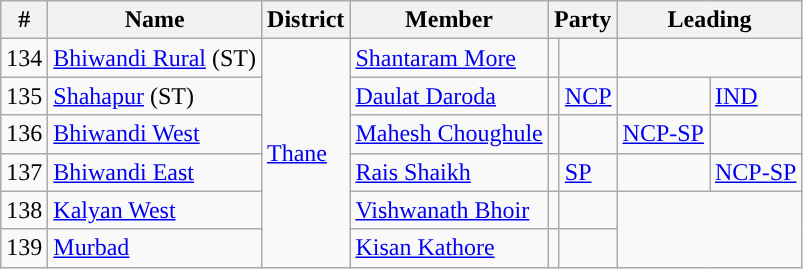<table class="wikitable">
<tr>
<th>#</th>
<th>Name</th>
<th>District</th>
<th>Member</th>
<th colspan="2">Party</th>
<th colspan=2>Leading<br></th>
</tr>
<tr>
<td>134</td>
<td><a href='#'>Bhiwandi Rural</a> (ST)</td>
<td rowspan="6"><a href='#'>Thane</a></td>
<td><a href='#'>Shantaram More</a></td>
<td></td>
<td></td>
</tr>
<tr>
<td>135</td>
<td><a href='#'>Shahapur</a> (ST)</td>
<td><a href='#'>Daulat Daroda</a></td>
<td></td>
<td><a href='#'>NCP</a></td>
<td style="background-color: "></td>
<td><a href='#'>IND</a></td>
</tr>
<tr>
<td>136</td>
<td><a href='#'>Bhiwandi West</a></td>
<td><a href='#'>Mahesh Choughule</a></td>
<td></td>
<td style="background-color: "></td>
<td><a href='#'>NCP-SP</a></td>
</tr>
<tr>
<td>137</td>
<td><a href='#'>Bhiwandi East</a></td>
<td><a href='#'>Rais Shaikh</a></td>
<td></td>
<td><a href='#'>SP</a></td>
<td style="background-color: "></td>
<td><a href='#'>NCP-SP</a></td>
</tr>
<tr>
<td>138</td>
<td><a href='#'>Kalyan West</a></td>
<td><a href='#'>Vishwanath Bhoir</a></td>
<td></td>
<td></td>
</tr>
<tr>
<td>139</td>
<td><a href='#'>Murbad</a></td>
<td><a href='#'>Kisan Kathore</a></td>
<td></td>
<td></td>
</tr>
</table>
